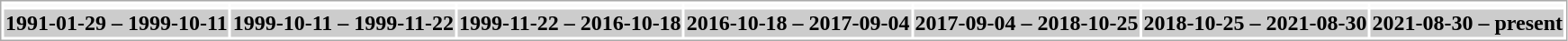<table style="border:1px solid #aaa">
<tr style="text-align:center;">
<th style="background:#f9f9f9;"></th>
<th style="background:#f9f9f9;"></th>
<th style="background:#f9f9f9;"></th>
<th style="background:#f9f9f9;"></th>
<th style="background:#f9f9f9;"></th>
<th style="background:#f9f9f9;"></th>
<th style="background:#f9f9f9;"></th>
</tr>
<tr>
<th style="background:#ccc;">1991-01-29 – 1999-10-11</th>
<th style="background:#ccc;">1999-10-11 – 1999-11-22</th>
<th style="background:#ccc;">1999-11-22 – 2016-10-18</th>
<th style="background:#ccc;">2016-10-18 – 2017-09-04</th>
<th style="background:#ccc;">2017-09-04 – 2018-10-25</th>
<th style="background:#ccc;">2018-10-25 – 2021-08-30</th>
<th style="background:#ccc;">2021-08-30 – present</th>
</tr>
</table>
